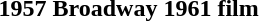<table>
<tr>
<th>1957 Broadway</th>
<th>1961 film</th>
</tr>
<tr>
<td></td>
<td></td>
</tr>
</table>
